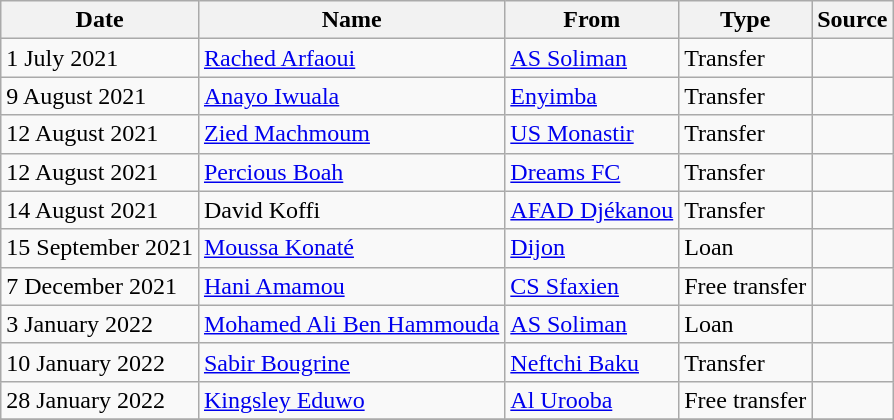<table class="wikitable">
<tr>
<th>Date</th>
<th>Name</th>
<th>From</th>
<th>Type</th>
<th>Source</th>
</tr>
<tr>
<td>1 July 2021</td>
<td> <a href='#'>Rached Arfaoui</a></td>
<td> <a href='#'>AS Soliman</a></td>
<td>Transfer</td>
<td></td>
</tr>
<tr>
<td>9 August 2021</td>
<td> <a href='#'>Anayo Iwuala</a></td>
<td> <a href='#'>Enyimba</a></td>
<td>Transfer</td>
<td></td>
</tr>
<tr>
<td>12 August 2021</td>
<td> <a href='#'>Zied Machmoum</a></td>
<td> <a href='#'>US Monastir</a></td>
<td>Transfer</td>
<td></td>
</tr>
<tr>
<td>12 August 2021</td>
<td> <a href='#'>Percious Boah</a></td>
<td> <a href='#'>Dreams FC</a></td>
<td>Transfer</td>
<td></td>
</tr>
<tr>
<td>14 August 2021</td>
<td> David Koffi</td>
<td> <a href='#'>AFAD Djékanou</a></td>
<td>Transfer</td>
<td></td>
</tr>
<tr>
<td>15 September 2021</td>
<td> <a href='#'>Moussa Konaté</a></td>
<td> <a href='#'>Dijon</a></td>
<td>Loan</td>
<td></td>
</tr>
<tr>
<td>7 December 2021</td>
<td> <a href='#'>Hani Amamou</a></td>
<td> <a href='#'>CS Sfaxien</a></td>
<td>Free transfer</td>
<td></td>
</tr>
<tr>
<td>3 January 2022</td>
<td> <a href='#'>Mohamed Ali Ben Hammouda</a></td>
<td> <a href='#'>AS Soliman</a></td>
<td>Loan</td>
<td></td>
</tr>
<tr>
<td>10 January 2022</td>
<td> <a href='#'>Sabir Bougrine</a></td>
<td> <a href='#'>Neftchi Baku</a></td>
<td>Transfer</td>
<td></td>
</tr>
<tr>
<td>28 January 2022</td>
<td> <a href='#'>Kingsley Eduwo</a></td>
<td> <a href='#'>Al Urooba</a></td>
<td>Free transfer</td>
<td></td>
</tr>
<tr>
</tr>
</table>
